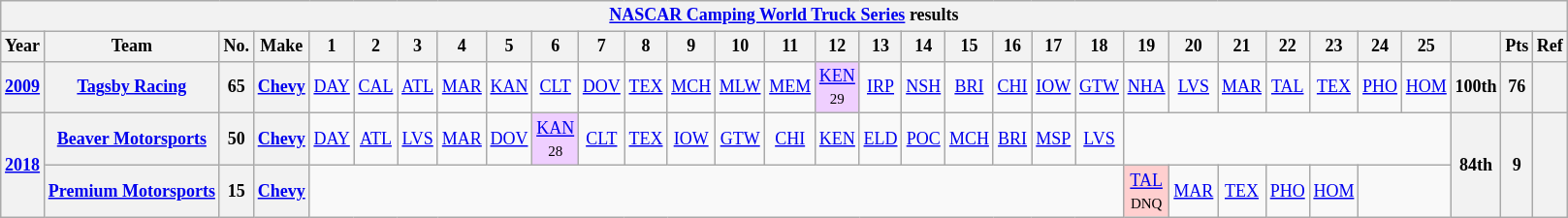<table class="wikitable" style="text-align:center; font-size:75%">
<tr>
<th colspan=45><a href='#'>NASCAR Camping World Truck Series</a> results</th>
</tr>
<tr>
<th>Year</th>
<th>Team</th>
<th>No.</th>
<th>Make</th>
<th>1</th>
<th>2</th>
<th>3</th>
<th>4</th>
<th>5</th>
<th>6</th>
<th>7</th>
<th>8</th>
<th>9</th>
<th>10</th>
<th>11</th>
<th>12</th>
<th>13</th>
<th>14</th>
<th>15</th>
<th>16</th>
<th>17</th>
<th>18</th>
<th>19</th>
<th>20</th>
<th>21</th>
<th>22</th>
<th>23</th>
<th>24</th>
<th>25</th>
<th></th>
<th>Pts</th>
<th>Ref</th>
</tr>
<tr>
<th><a href='#'>2009</a></th>
<th><a href='#'>Tagsby Racing</a></th>
<th>65</th>
<th><a href='#'>Chevy</a></th>
<td><a href='#'>DAY</a></td>
<td><a href='#'>CAL</a></td>
<td><a href='#'>ATL</a></td>
<td><a href='#'>MAR</a></td>
<td><a href='#'>KAN</a></td>
<td><a href='#'>CLT</a></td>
<td><a href='#'>DOV</a></td>
<td><a href='#'>TEX</a></td>
<td><a href='#'>MCH</a></td>
<td><a href='#'>MLW</a></td>
<td><a href='#'>MEM</a></td>
<td style="background:#EFCFFF;"><a href='#'>KEN</a><br><small>29</small></td>
<td><a href='#'>IRP</a></td>
<td><a href='#'>NSH</a></td>
<td><a href='#'>BRI</a></td>
<td><a href='#'>CHI</a></td>
<td><a href='#'>IOW</a></td>
<td><a href='#'>GTW</a></td>
<td><a href='#'>NHA</a></td>
<td><a href='#'>LVS</a></td>
<td><a href='#'>MAR</a></td>
<td><a href='#'>TAL</a></td>
<td><a href='#'>TEX</a></td>
<td><a href='#'>PHO</a></td>
<td><a href='#'>HOM</a></td>
<th>100th</th>
<th>76</th>
<th></th>
</tr>
<tr>
<th rowspan=2><a href='#'>2018</a></th>
<th><a href='#'>Beaver Motorsports</a></th>
<th>50</th>
<th><a href='#'>Chevy</a></th>
<td><a href='#'>DAY</a></td>
<td><a href='#'>ATL</a></td>
<td><a href='#'>LVS</a></td>
<td><a href='#'>MAR</a></td>
<td><a href='#'>DOV</a></td>
<td style="background:#EFCFFF;"><a href='#'>KAN</a><br><small>28</small></td>
<td><a href='#'>CLT</a></td>
<td><a href='#'>TEX</a></td>
<td><a href='#'>IOW</a></td>
<td><a href='#'>GTW</a></td>
<td><a href='#'>CHI</a></td>
<td><a href='#'>KEN</a></td>
<td><a href='#'>ELD</a></td>
<td><a href='#'>POC</a></td>
<td><a href='#'>MCH</a></td>
<td><a href='#'>BRI</a></td>
<td><a href='#'>MSP</a></td>
<td><a href='#'>LVS</a></td>
<td colspan=7></td>
<th rowspan=2>84th</th>
<th rowspan=2>9</th>
<th rowspan=2></th>
</tr>
<tr>
<th><a href='#'>Premium Motorsports</a></th>
<th>15</th>
<th><a href='#'>Chevy</a></th>
<td colspan=18></td>
<td style="background:#FFCFCF;"><a href='#'>TAL</a><br><small>DNQ</small></td>
<td><a href='#'>MAR</a></td>
<td><a href='#'>TEX</a></td>
<td><a href='#'>PHO</a></td>
<td><a href='#'>HOM</a></td>
<td colspan=2></td>
</tr>
</table>
